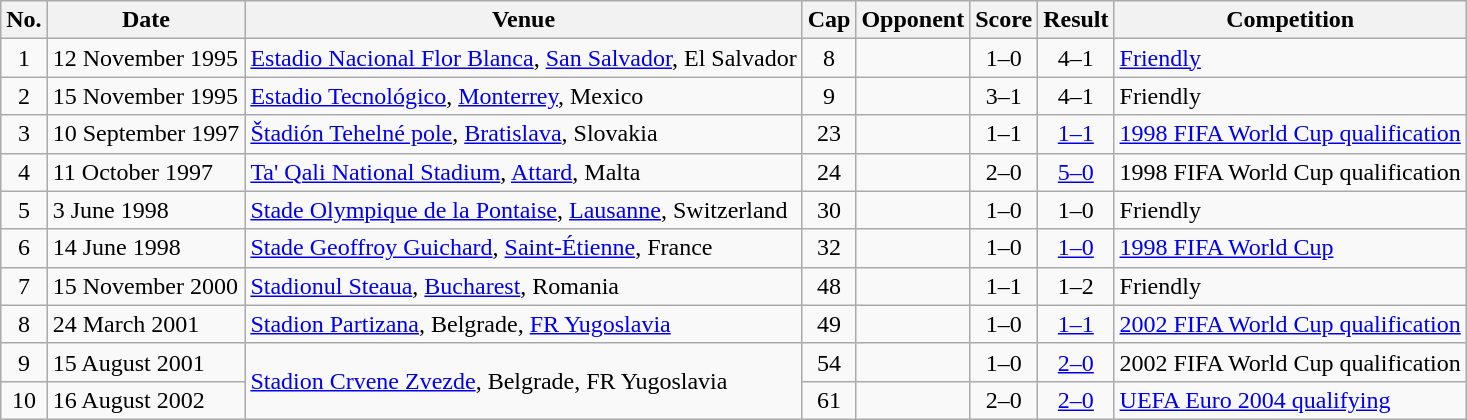<table class="wikitable sortable">
<tr>
<th scope="col">No.</th>
<th scope="col">Date</th>
<th scope="col">Venue</th>
<th scope="col">Cap</th>
<th scope="col">Opponent</th>
<th scope="col">Score</th>
<th scope="col">Result</th>
<th scope="col">Competition</th>
</tr>
<tr>
<td style="text-align:center">1</td>
<td>12 November 1995</td>
<td><a href='#'>Estadio Nacional Flor Blanca</a>, <a href='#'>San Salvador</a>, El Salvador</td>
<td style="text-align:center">8</td>
<td></td>
<td style="text-align:center">1–0</td>
<td style="text-align:center">4–1</td>
<td><a href='#'>Friendly</a></td>
</tr>
<tr>
<td style="text-align:center">2</td>
<td>15 November 1995</td>
<td><a href='#'>Estadio Tecnológico</a>, <a href='#'>Monterrey</a>, Mexico</td>
<td style="text-align:center">9</td>
<td></td>
<td style="text-align:center">3–1</td>
<td style="text-align:center">4–1</td>
<td>Friendly</td>
</tr>
<tr>
<td style="text-align:center">3</td>
<td>10 September 1997</td>
<td><a href='#'>Štadión Tehelné pole</a>, <a href='#'>Bratislava</a>, Slovakia</td>
<td style="text-align:center">23</td>
<td></td>
<td style="text-align:center">1–1</td>
<td style="text-align:center"><a href='#'>1–1</a></td>
<td><a href='#'>1998 FIFA World Cup qualification</a></td>
</tr>
<tr>
<td style="text-align:center">4</td>
<td>11 October 1997</td>
<td><a href='#'>Ta' Qali National Stadium</a>, <a href='#'>Attard</a>, Malta</td>
<td style="text-align:center">24</td>
<td></td>
<td style="text-align:center">2–0</td>
<td style="text-align:center"><a href='#'>5–0</a></td>
<td>1998 FIFA World Cup qualification</td>
</tr>
<tr>
<td style="text-align:center">5</td>
<td>3 June 1998</td>
<td><a href='#'>Stade Olympique de la Pontaise</a>, <a href='#'>Lausanne</a>, Switzerland</td>
<td style="text-align:center">30</td>
<td></td>
<td style="text-align:center">1–0</td>
<td style="text-align:center">1–0</td>
<td>Friendly</td>
</tr>
<tr>
<td style="text-align:center">6</td>
<td>14 June 1998</td>
<td><a href='#'>Stade Geoffroy Guichard</a>, <a href='#'>Saint-Étienne</a>, France</td>
<td style="text-align:center">32</td>
<td></td>
<td style="text-align:center">1–0</td>
<td style="text-align:center"><a href='#'>1–0</a></td>
<td><a href='#'>1998 FIFA World Cup</a></td>
</tr>
<tr>
<td style="text-align:center">7</td>
<td>15 November 2000</td>
<td><a href='#'>Stadionul Steaua</a>, <a href='#'>Bucharest</a>, Romania</td>
<td style="text-align:center">48</td>
<td></td>
<td style="text-align:center">1–1</td>
<td style="text-align:center">1–2</td>
<td>Friendly</td>
</tr>
<tr>
<td style="text-align:center">8</td>
<td>24 March 2001</td>
<td><a href='#'>Stadion Partizana</a>, Belgrade, <a href='#'>FR Yugoslavia</a></td>
<td style="text-align:center">49</td>
<td></td>
<td style="text-align:center">1–0</td>
<td style="text-align:center"><a href='#'>1–1</a></td>
<td><a href='#'>2002 FIFA World Cup qualification</a></td>
</tr>
<tr>
<td style="text-align:center">9</td>
<td>15 August 2001</td>
<td rowspan="2"><a href='#'>Stadion Crvene Zvezde</a>, Belgrade, FR Yugoslavia</td>
<td style="text-align:center">54</td>
<td></td>
<td style="text-align:center">1–0</td>
<td style="text-align:center"><a href='#'>2–0</a></td>
<td>2002 FIFA World Cup qualification</td>
</tr>
<tr>
<td style="text-align:center">10</td>
<td>16 August 2002</td>
<td style="text-align:center">61</td>
<td></td>
<td style="text-align:center">2–0</td>
<td style="text-align:center"><a href='#'>2–0</a></td>
<td><a href='#'>UEFA Euro 2004 qualifying</a></td>
</tr>
</table>
